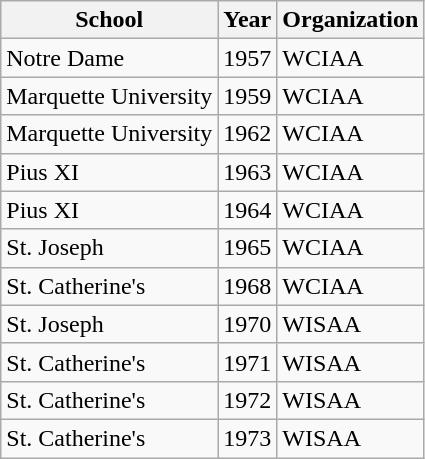<table class="wikitable">
<tr>
<th>School</th>
<th>Year</th>
<th>Organization</th>
</tr>
<tr>
<td>Notre Dame</td>
<td>1957</td>
<td>WCIAA</td>
</tr>
<tr>
<td>Marquette University</td>
<td>1959</td>
<td>WCIAA</td>
</tr>
<tr>
<td>Marquette University</td>
<td>1962</td>
<td>WCIAA</td>
</tr>
<tr>
<td>Pius XI</td>
<td>1963</td>
<td>WCIAA</td>
</tr>
<tr>
<td>Pius XI</td>
<td>1964</td>
<td>WCIAA</td>
</tr>
<tr>
<td>St. Joseph</td>
<td>1965</td>
<td>WCIAA</td>
</tr>
<tr>
<td>St. Catherine's</td>
<td>1968</td>
<td>WCIAA</td>
</tr>
<tr>
<td>St. Joseph</td>
<td>1970</td>
<td>WISAA</td>
</tr>
<tr>
<td>St. Catherine's</td>
<td>1971</td>
<td>WISAA</td>
</tr>
<tr>
<td>St. Catherine's</td>
<td>1972</td>
<td>WISAA</td>
</tr>
<tr>
<td>St. Catherine's</td>
<td>1973</td>
<td>WISAA</td>
</tr>
</table>
